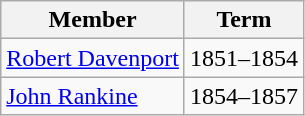<table class="wikitable">
<tr>
<th>Member</th>
<th>Term</th>
</tr>
<tr>
<td><a href='#'>Robert Davenport</a></td>
<td>1851–1854</td>
</tr>
<tr>
<td><a href='#'>John Rankine</a></td>
<td>1854–1857</td>
</tr>
</table>
